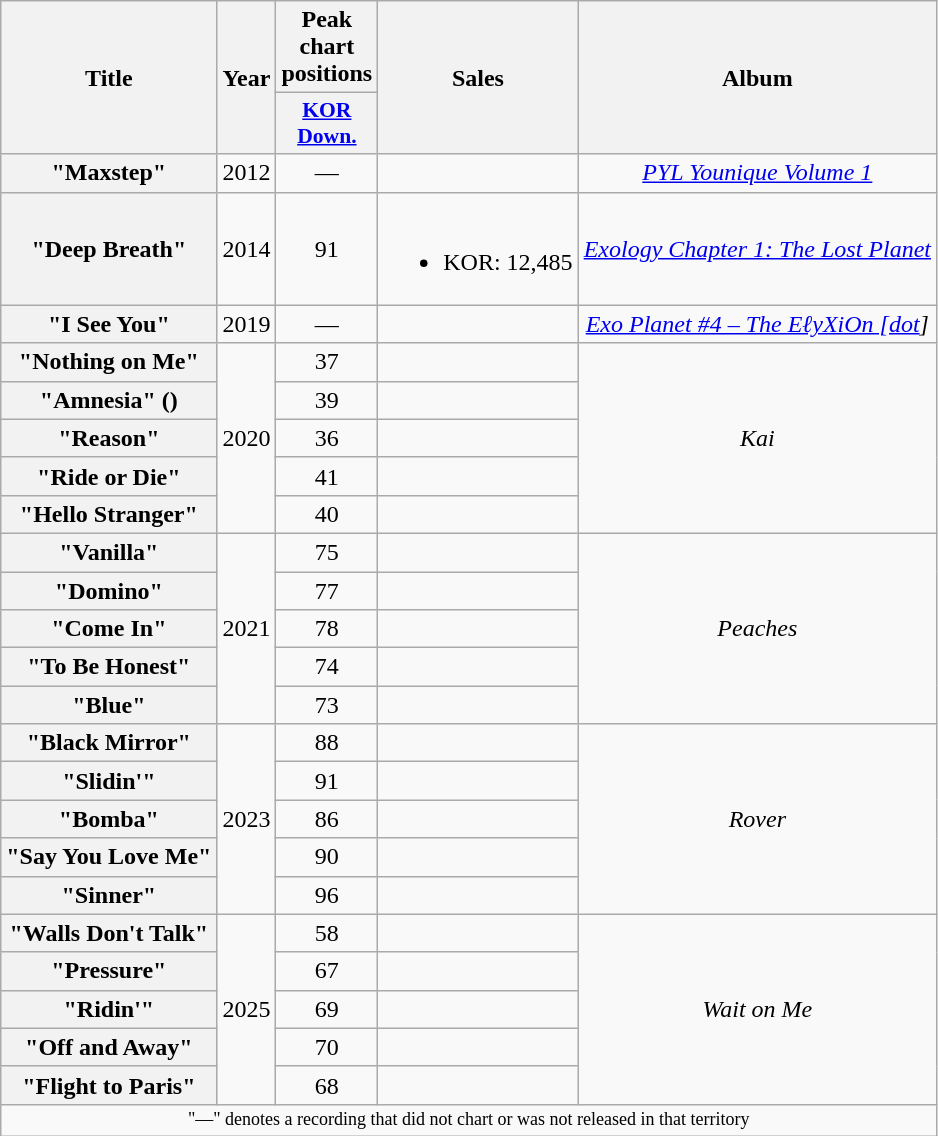<table class="wikitable plainrowheaders" style="text-align:center">
<tr>
<th scope="col" rowspan="2">Title</th>
<th scope="col" rowspan="2">Year</th>
<th scope="col">Peak chart positions</th>
<th scope="col" rowspan="2">Sales<br></th>
<th scope="col" rowspan="2">Album</th>
</tr>
<tr>
<th scope="col" style="font-size:90%; width:3em"><a href='#'>KOR<br>Down.</a><br></th>
</tr>
<tr>
<th scope="row">"Maxstep"<br></th>
<td>2012</td>
<td>—</td>
<td></td>
<td><em><a href='#'>PYL Younique Volume 1</a></em></td>
</tr>
<tr>
<th scope="row">"Deep Breath"</th>
<td>2014</td>
<td>91</td>
<td><br><ul><li>KOR: 12,485</li></ul></td>
<td><em><a href='#'>Exology Chapter 1: The Lost Planet</a></em></td>
</tr>
<tr>
<th scope="row">"I See You"</th>
<td>2019</td>
<td>—</td>
<td></td>
<td><em><a href='#'>Exo Planet #4 – The EℓyXiOn [dot</a>]</em></td>
</tr>
<tr>
<th scope="row">"Nothing on Me"</th>
<td rowspan="5">2020</td>
<td>37</td>
<td></td>
<td rowspan="5"><em>Kai</em></td>
</tr>
<tr>
<th scope="row">"Amnesia" ()</th>
<td>39</td>
<td></td>
</tr>
<tr>
<th scope="row">"Reason"</th>
<td>36</td>
<td></td>
</tr>
<tr>
<th scope="row">"Ride or Die"</th>
<td>41</td>
<td></td>
</tr>
<tr>
<th scope="row">"Hello Stranger"</th>
<td>40</td>
<td></td>
</tr>
<tr>
<th scope="row">"Vanilla"</th>
<td rowspan="5">2021</td>
<td>75</td>
<td></td>
<td rowspan="5"><em>Peaches</em></td>
</tr>
<tr>
<th scope="row">"Domino"</th>
<td>77</td>
<td></td>
</tr>
<tr>
<th scope="row">"Come In"</th>
<td>78</td>
<td></td>
</tr>
<tr>
<th scope="row">"To Be Honest"</th>
<td>74</td>
<td></td>
</tr>
<tr>
<th scope="row">"Blue"</th>
<td>73</td>
<td></td>
</tr>
<tr>
<th scope="row">"Black Mirror"</th>
<td rowspan="5">2023</td>
<td>88</td>
<td></td>
<td rowspan="5"><em>Rover</em></td>
</tr>
<tr>
<th scope="row">"Slidin'"</th>
<td>91</td>
<td></td>
</tr>
<tr>
<th scope="row">"Bomba"</th>
<td>86</td>
<td></td>
</tr>
<tr>
<th scope="row">"Say You Love Me"</th>
<td>90</td>
<td></td>
</tr>
<tr>
<th scope="row">"Sinner"</th>
<td>96</td>
<td></td>
</tr>
<tr>
<th scope="row">"Walls Don't Talk"</th>
<td rowspan="5">2025</td>
<td>58</td>
<td></td>
<td rowspan="5"><em>Wait on Me</em></td>
</tr>
<tr>
<th scope="row">"Pressure"</th>
<td>67</td>
<td></td>
</tr>
<tr>
<th scope="row">"Ridin'"</th>
<td>69</td>
<td></td>
</tr>
<tr>
<th scope="row">"Off and Away"</th>
<td>70</td>
<td></td>
</tr>
<tr>
<th scope="row">"Flight to Paris"</th>
<td>68</td>
<td></td>
</tr>
<tr>
<td colspan="7" style="font-size:9pt">"—" denotes a recording that did not chart or was not released in that territory</td>
</tr>
</table>
